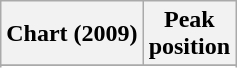<table class="wikitable sortable plainrowheaders">
<tr>
<th>Chart (2009)</th>
<th>Peak<br>position</th>
</tr>
<tr>
</tr>
<tr>
</tr>
<tr>
</tr>
<tr>
</tr>
</table>
